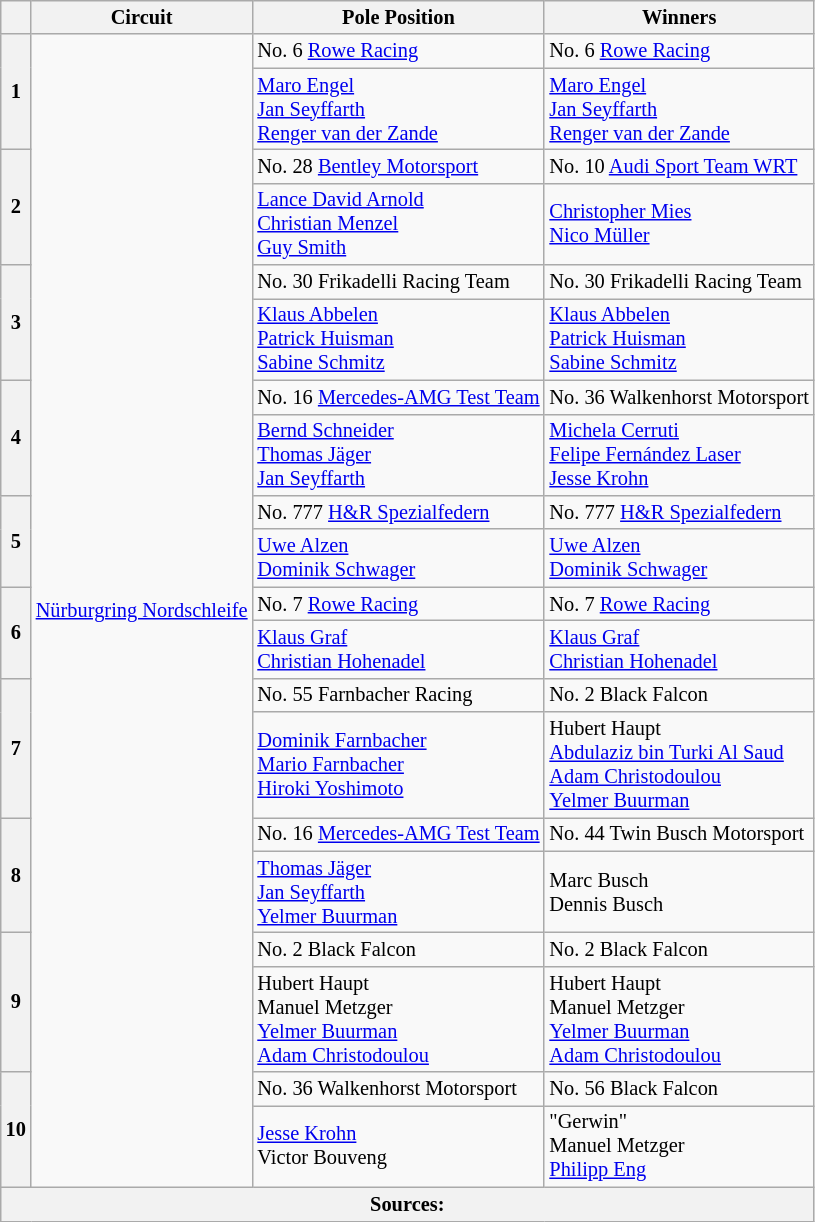<table class="wikitable" style="font-size: 85%;">
<tr>
<th></th>
<th>Circuit</th>
<th>Pole Position</th>
<th>Winners</th>
</tr>
<tr>
<th rowspan=2>1</th>
<td rowspan="20"> <a href='#'>Nürburgring Nordschleife</a></td>
<td>No. 6  <a href='#'>Rowe Racing</a></td>
<td>No. 6  <a href='#'>Rowe Racing</a></td>
</tr>
<tr>
<td> <a href='#'>Maro Engel</a><br> <a href='#'>Jan Seyffarth</a><br> <a href='#'>Renger van der Zande</a></td>
<td> <a href='#'>Maro Engel</a><br> <a href='#'>Jan Seyffarth</a><br> <a href='#'>Renger van der Zande</a></td>
</tr>
<tr>
<th rowspan=2>2</th>
<td>No. 28  <a href='#'>Bentley Motorsport</a></td>
<td>No. 10  <a href='#'>Audi Sport Team WRT</a></td>
</tr>
<tr>
<td> <a href='#'>Lance David Arnold</a><br> <a href='#'>Christian Menzel</a><br> <a href='#'>Guy Smith</a></td>
<td> <a href='#'>Christopher Mies</a><br> <a href='#'>Nico Müller</a></td>
</tr>
<tr>
<th rowspan=2>3</th>
<td>No. 30  Frikadelli Racing Team</td>
<td>No. 30  Frikadelli Racing Team</td>
</tr>
<tr>
<td> <a href='#'>Klaus Abbelen</a><br> <a href='#'>Patrick Huisman</a><br> <a href='#'>Sabine Schmitz</a></td>
<td> <a href='#'>Klaus Abbelen</a><br> <a href='#'>Patrick Huisman</a><br> <a href='#'>Sabine Schmitz</a></td>
</tr>
<tr>
<th rowspan=2>4</th>
<td>No. 16  <a href='#'>Mercedes-AMG Test Team</a></td>
<td>No. 36  Walkenhorst Motorsport</td>
</tr>
<tr>
<td> <a href='#'>Bernd Schneider</a><br> <a href='#'>Thomas Jäger</a><br> <a href='#'>Jan Seyffarth</a></td>
<td> <a href='#'>Michela Cerruti</a><br> <a href='#'>Felipe Fernández Laser</a><br> <a href='#'>Jesse Krohn</a></td>
</tr>
<tr>
<th rowspan=2>5</th>
<td>No. 777  <a href='#'>H&R Spezialfedern</a></td>
<td>No. 777  <a href='#'>H&R Spezialfedern</a></td>
</tr>
<tr>
<td> <a href='#'>Uwe Alzen</a><br> <a href='#'>Dominik Schwager</a></td>
<td> <a href='#'>Uwe Alzen</a><br> <a href='#'>Dominik Schwager</a></td>
</tr>
<tr>
<th rowspan=2>6</th>
<td>No. 7  <a href='#'>Rowe Racing</a></td>
<td>No. 7  <a href='#'>Rowe Racing</a></td>
</tr>
<tr>
<td> <a href='#'>Klaus Graf</a><br> <a href='#'>Christian Hohenadel</a></td>
<td> <a href='#'>Klaus Graf</a><br> <a href='#'>Christian Hohenadel</a></td>
</tr>
<tr>
<th rowspan=2>7</th>
<td>No. 55  Farnbacher Racing</td>
<td>No. 2  Black Falcon</td>
</tr>
<tr>
<td> <a href='#'>Dominik Farnbacher</a><br> <a href='#'>Mario Farnbacher</a><br> <a href='#'>Hiroki Yoshimoto</a></td>
<td> Hubert Haupt<br> <a href='#'>Abdulaziz bin Turki Al Saud</a><br> <a href='#'>Adam Christodoulou</a><br> <a href='#'>Yelmer Buurman</a></td>
</tr>
<tr>
<th rowspan=2>8</th>
<td>No. 16  <a href='#'>Mercedes-AMG Test Team</a></td>
<td>No. 44  Twin Busch Motorsport</td>
</tr>
<tr>
<td> <a href='#'>Thomas Jäger</a><br> <a href='#'>Jan Seyffarth</a><br> <a href='#'>Yelmer Buurman</a></td>
<td> Marc Busch<br> Dennis Busch</td>
</tr>
<tr>
<th rowspan=2>9</th>
<td>No. 2  Black Falcon</td>
<td>No. 2  Black Falcon</td>
</tr>
<tr>
<td> Hubert Haupt<br> Manuel Metzger<br> <a href='#'>Yelmer Buurman</a><br> <a href='#'>Adam Christodoulou</a></td>
<td> Hubert Haupt<br> Manuel Metzger<br> <a href='#'>Yelmer Buurman</a><br> <a href='#'>Adam Christodoulou</a></td>
</tr>
<tr>
<th rowspan=2>10</th>
<td>No. 36  Walkenhorst Motorsport</td>
<td>No. 56  Black Falcon</td>
</tr>
<tr>
<td> <a href='#'>Jesse Krohn</a><br> Victor Bouveng</td>
<td> "Gerwin"<br> Manuel Metzger<br> <a href='#'>Philipp Eng</a></td>
</tr>
<tr>
<th colspan=4>Sources:</th>
</tr>
</table>
